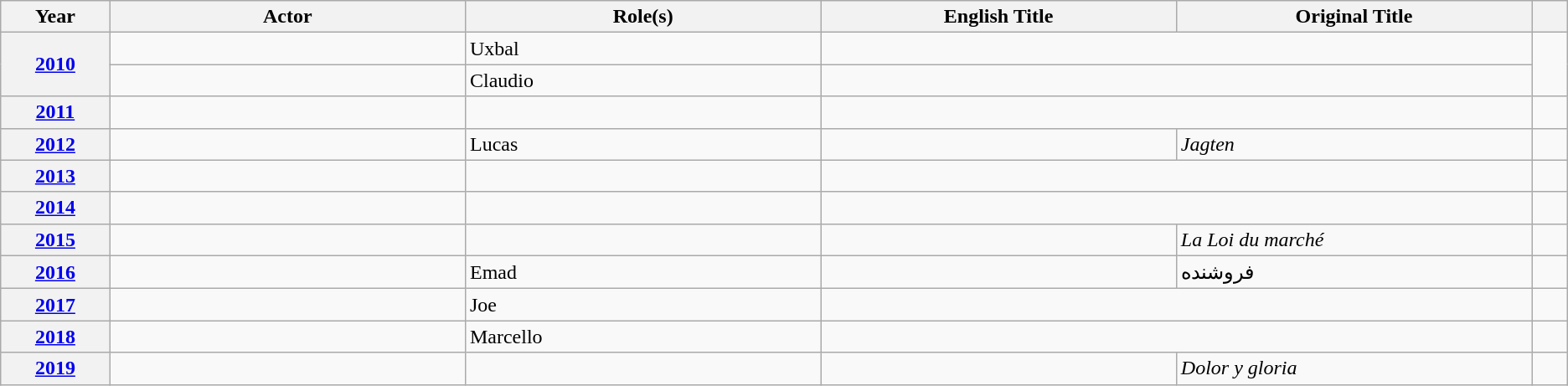<table class="wikitable unsortable">
<tr>
<th scope="col" style="width:3%;">Year</th>
<th scope="col" style="width:10%;">Actor</th>
<th scope="col" style="width:10%;">Role(s)</th>
<th scope="col" style="width:10%;">English Title</th>
<th scope="col" style="width:10%;">Original Title</th>
<th scope="col" style="width:1%;" class="unsortable"></th>
</tr>
<tr>
<th rowspan="2" style="text-align:center;"><a href='#'>2010</a></th>
<td></td>
<td>Uxbal</td>
<td colspan="2"></td>
<td rowspan="2" style="text-align:center;"></td>
</tr>
<tr>
<td></td>
<td>Claudio</td>
<td colspan="2"></td>
</tr>
<tr>
<th style="text-align:center;"><a href='#'>2011</a></th>
<td></td>
<td></td>
<td colspan="2"></td>
<td style="text-align:center;"></td>
</tr>
<tr>
<th style="text-align:center;"><a href='#'>2012</a></th>
<td></td>
<td>Lucas</td>
<td></td>
<td><em>Jagten</em></td>
<td style="text-align:center;"></td>
</tr>
<tr>
<th style="text-align:center;"><a href='#'>2013</a></th>
<td></td>
<td></td>
<td colspan="2"></td>
<td style="text-align:center;"></td>
</tr>
<tr>
<th style="text-align:center;"><a href='#'>2014</a></th>
<td></td>
<td></td>
<td colspan="2"></td>
<td style="text-align:center;"></td>
</tr>
<tr>
<th style="text-align:center;"><a href='#'>2015</a></th>
<td></td>
<td></td>
<td></td>
<td><em>La Loi du marché</em></td>
<td style="text-align:center;"></td>
</tr>
<tr>
<th style="text-align:center;"><a href='#'>2016</a></th>
<td></td>
<td>Emad</td>
<td></td>
<td>فروشنده</td>
<td style="text-align:center;"></td>
</tr>
<tr>
<th style="text-align:center;"><a href='#'>2017</a></th>
<td></td>
<td>Joe</td>
<td colspan="2"></td>
<td style="text-align:center;"></td>
</tr>
<tr>
<th style="text-align:center;"><a href='#'>2018</a></th>
<td></td>
<td>Marcello</td>
<td colspan="2"></td>
<td style="text-align:center;"></td>
</tr>
<tr>
<th style="text-align:center;"><a href='#'>2019</a></th>
<td></td>
<td></td>
<td></td>
<td><em>Dolor y gloria</em></td>
<td style="text-align:center;"></td>
</tr>
</table>
